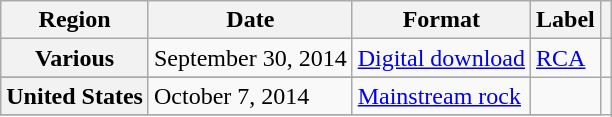<table class="wikitable plainrowheaders">
<tr>
<th scope="col">Region</th>
<th>Date</th>
<th>Format</th>
<th>Label</th>
<th></th>
</tr>
<tr>
<th scope="row">Various</th>
<td>September 30, 2014</td>
<td><a href='#'>Digital download</a></td>
<td rowspan="2"><a href='#'>RCA</a></td>
<td align="center"></td>
</tr>
<tr>
</tr>
<tr>
<th scope="row">United States</th>
<td>October 7, 2014</td>
<td><a href='#'>Mainstream rock</a></td>
<td align="center"></td>
</tr>
<tr>
</tr>
</table>
